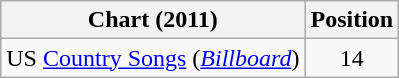<table class="wikitable sortable">
<tr>
<th scope="col">Chart (2011)</th>
<th scope="col">Position</th>
</tr>
<tr>
<td>US <a href='#'>Country Songs</a> (<em><a href='#'>Billboard</a></em>)</td>
<td align="center">14</td>
</tr>
</table>
